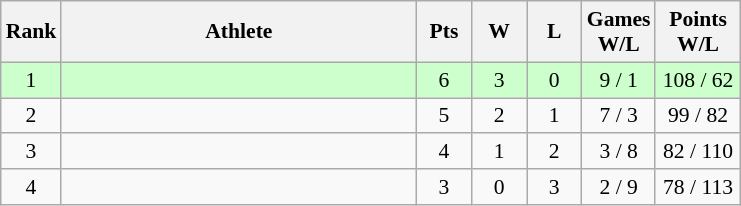<table class="wikitable" style="text-align: center; font-size:90% ">
<tr>
<th width="20">Rank</th>
<th width="230">Athlete</th>
<th width="30">Pts</th>
<th width="30">W</th>
<th width="30">L</th>
<th width="40">Games<br>W/L</th>
<th width="50">Points<br>W/L</th>
</tr>
<tr bgcolor=#ccffcc>
<td>1</td>
<td align=left></td>
<td>6</td>
<td>3</td>
<td>0</td>
<td>9 / 1</td>
<td>108 / 62</td>
</tr>
<tr>
<td>2</td>
<td align=left></td>
<td>5</td>
<td>2</td>
<td>1</td>
<td>7 / 3</td>
<td>99 / 82</td>
</tr>
<tr>
<td>3</td>
<td align=left></td>
<td>4</td>
<td>1</td>
<td>2</td>
<td>3 / 8</td>
<td>82 / 110</td>
</tr>
<tr>
<td>4</td>
<td align=left></td>
<td>3</td>
<td>0</td>
<td>3</td>
<td>2 / 9</td>
<td>78 / 113</td>
</tr>
</table>
